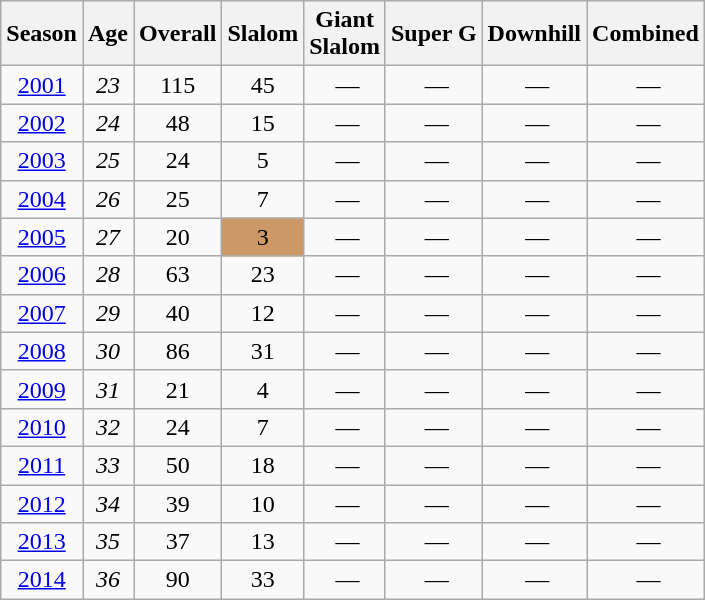<table class=wikitable style="text-align:center">
<tr>
<th>Season</th>
<th>Age</th>
<th>Overall</th>
<th>Slalom</th>
<th>Giant<br>Slalom</th>
<th>Super G</th>
<th>Downhill</th>
<th>Combined</th>
</tr>
<tr>
<td><a href='#'>2001</a></td>
<td><em>23</em></td>
<td>115</td>
<td>45</td>
<td> —</td>
<td> —</td>
<td> —</td>
<td> —</td>
</tr>
<tr>
<td><a href='#'>2002</a></td>
<td><em>24</em></td>
<td>48</td>
<td>15</td>
<td> —</td>
<td> —</td>
<td> —</td>
<td> —</td>
</tr>
<tr>
<td><a href='#'>2003</a></td>
<td><em>25</em></td>
<td>24</td>
<td>5</td>
<td> —</td>
<td> —</td>
<td> —</td>
<td> —</td>
</tr>
<tr>
<td><a href='#'>2004</a></td>
<td><em>26</em></td>
<td>25</td>
<td>7</td>
<td> —</td>
<td> —</td>
<td> —</td>
<td> —</td>
</tr>
<tr>
<td><a href='#'>2005</a></td>
<td><em>27</em></td>
<td>20</td>
<td bgcolor="CC9966">3</td>
<td> —</td>
<td> —</td>
<td> —</td>
<td> —</td>
</tr>
<tr>
<td><a href='#'>2006</a></td>
<td><em>28</em></td>
<td>63</td>
<td>23</td>
<td> —</td>
<td> —</td>
<td> —</td>
<td> —</td>
</tr>
<tr>
<td><a href='#'>2007</a></td>
<td><em>29</em></td>
<td>40</td>
<td>12</td>
<td> —</td>
<td> —</td>
<td> —</td>
<td> —</td>
</tr>
<tr>
<td><a href='#'>2008</a></td>
<td><em>30</em></td>
<td>86</td>
<td>31</td>
<td> —</td>
<td> —</td>
<td> —</td>
<td> —</td>
</tr>
<tr>
<td><a href='#'>2009</a></td>
<td><em>31</em></td>
<td>21</td>
<td>4</td>
<td> —</td>
<td> —</td>
<td> —</td>
<td> —</td>
</tr>
<tr>
<td><a href='#'>2010</a></td>
<td><em>32</em></td>
<td>24</td>
<td>7</td>
<td> —</td>
<td> —</td>
<td> —</td>
<td> —</td>
</tr>
<tr>
<td><a href='#'>2011</a></td>
<td><em>33</em></td>
<td>50</td>
<td>18</td>
<td> —</td>
<td> —</td>
<td> —</td>
<td> —</td>
</tr>
<tr>
<td><a href='#'>2012</a></td>
<td><em>34</em></td>
<td>39</td>
<td>10</td>
<td> —</td>
<td> —</td>
<td> —</td>
<td> —</td>
</tr>
<tr>
<td><a href='#'>2013</a></td>
<td><em>35</em></td>
<td>37</td>
<td>13</td>
<td> —</td>
<td> —</td>
<td> —</td>
<td> —</td>
</tr>
<tr>
<td><a href='#'>2014</a></td>
<td><em>36</em></td>
<td>90</td>
<td>33</td>
<td> —</td>
<td> —</td>
<td> —</td>
<td> —</td>
</tr>
</table>
